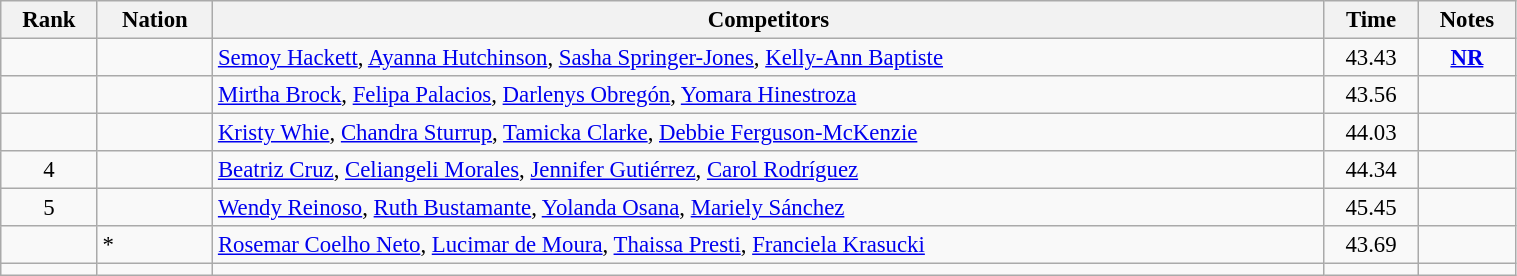<table class="wikitable sortable" width=80% style="text-align:center; font-size:95%">
<tr>
<th>Rank</th>
<th>Nation</th>
<th>Competitors</th>
<th>Time</th>
<th>Notes</th>
</tr>
<tr>
<td></td>
<td align=left></td>
<td align=left><a href='#'>Semoy Hackett</a>, <a href='#'>Ayanna Hutchinson</a>, <a href='#'>Sasha Springer-Jones</a>, <a href='#'>Kelly-Ann Baptiste</a></td>
<td>43.43</td>
<td><strong><a href='#'>NR</a></strong></td>
</tr>
<tr>
<td></td>
<td align=left></td>
<td align=left><a href='#'>Mirtha Brock</a>, <a href='#'>Felipa Palacios</a>, <a href='#'>Darlenys Obregón</a>, <a href='#'>Yomara Hinestroza</a></td>
<td>43.56</td>
<td></td>
</tr>
<tr>
<td></td>
<td align=left></td>
<td align=left><a href='#'>Kristy Whie</a>, <a href='#'>Chandra Sturrup</a>, <a href='#'>Tamicka Clarke</a>, <a href='#'>Debbie Ferguson-McKenzie</a></td>
<td>44.03</td>
<td></td>
</tr>
<tr>
<td>4</td>
<td align=left></td>
<td align=left><a href='#'>Beatriz Cruz</a>, <a href='#'>Celiangeli Morales</a>, <a href='#'>Jennifer Gutiérrez</a>, <a href='#'>Carol Rodríguez</a></td>
<td>44.34</td>
<td></td>
</tr>
<tr>
<td>5</td>
<td align=left></td>
<td align=left><a href='#'>Wendy Reinoso</a>, <a href='#'>Ruth Bustamante</a>, <a href='#'>Yolanda Osana</a>, <a href='#'>Mariely Sánchez</a></td>
<td>45.45</td>
<td></td>
</tr>
<tr>
<td></td>
<td align=left>*</td>
<td align=left><a href='#'>Rosemar Coelho Neto</a>, <a href='#'>Lucimar de Moura</a>, <a href='#'>Thaissa Presti</a>, <a href='#'>Franciela Krasucki</a></td>
<td>43.69</td>
<td></td>
</tr>
<tr>
<td></td>
<td align=left></td>
<td align=left></td>
<td></td>
<td></td>
</tr>
</table>
